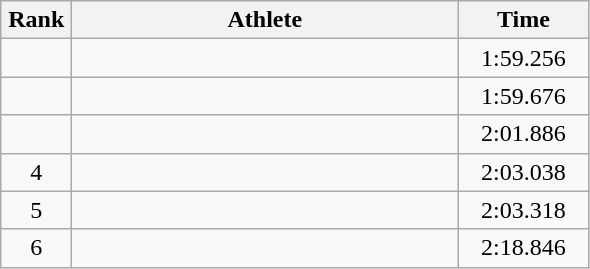<table class=wikitable style="text-align:center">
<tr>
<th width=40>Rank</th>
<th width=250>Athlete</th>
<th width=80>Time</th>
</tr>
<tr>
<td></td>
<td align=left></td>
<td>1:59.256</td>
</tr>
<tr>
<td></td>
<td align=left></td>
<td>1:59.676</td>
</tr>
<tr>
<td></td>
<td align=left></td>
<td>2:01.886</td>
</tr>
<tr>
<td>4</td>
<td align=left></td>
<td>2:03.038</td>
</tr>
<tr>
<td>5</td>
<td align=left></td>
<td>2:03.318</td>
</tr>
<tr>
<td>6</td>
<td align=left></td>
<td>2:18.846</td>
</tr>
</table>
